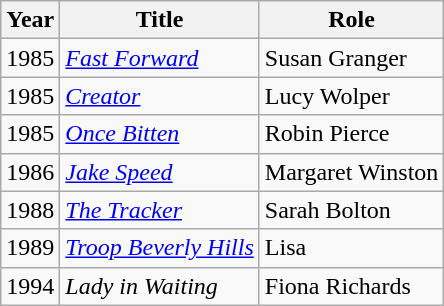<table class="wikitable sortable">
<tr>
<th>Year</th>
<th>Title</th>
<th>Role</th>
</tr>
<tr>
<td>1985</td>
<td><em><a href='#'>Fast Forward</a></em></td>
<td>Susan Granger</td>
</tr>
<tr>
<td>1985</td>
<td><em><a href='#'>Creator</a></em></td>
<td>Lucy Wolper</td>
</tr>
<tr>
<td>1985</td>
<td><em><a href='#'>Once Bitten</a></em></td>
<td>Robin Pierce</td>
</tr>
<tr>
<td>1986</td>
<td><em><a href='#'>Jake Speed</a></em></td>
<td>Margaret Winston</td>
</tr>
<tr>
<td>1988</td>
<td><em><a href='#'>The Tracker</a></em></td>
<td>Sarah Bolton</td>
</tr>
<tr>
<td>1989</td>
<td><em><a href='#'>Troop Beverly Hills</a></em></td>
<td>Lisa</td>
</tr>
<tr>
<td>1994</td>
<td><em>Lady in Waiting</em></td>
<td>Fiona Richards</td>
</tr>
</table>
